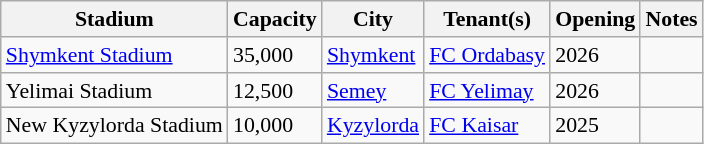<table class="wikitable sortable" style="margin:0 1em 0 0; font-size:91%;">
<tr>
<th>Stadium</th>
<th>Capacity</th>
<th>City</th>
<th>Tenant(s)</th>
<th>Opening</th>
<th>Notes</th>
</tr>
<tr>
<td><a href='#'>Shymkent Stadium</a></td>
<td>35,000</td>
<td><a href='#'>Shymkent</a></td>
<td><a href='#'>FC Ordabasy</a></td>
<td>2026</td>
<td></td>
</tr>
<tr>
<td>Yelimai Stadium</td>
<td>12,500</td>
<td><a href='#'>Semey</a></td>
<td><a href='#'>FC Yelimay</a></td>
<td>2026</td>
<td></td>
</tr>
<tr>
<td>New Kyzylorda Stadium</td>
<td>10,000</td>
<td><a href='#'>Kyzylorda</a></td>
<td><a href='#'>FC Kaisar</a></td>
<td>2025</td>
<td></td>
</tr>
</table>
